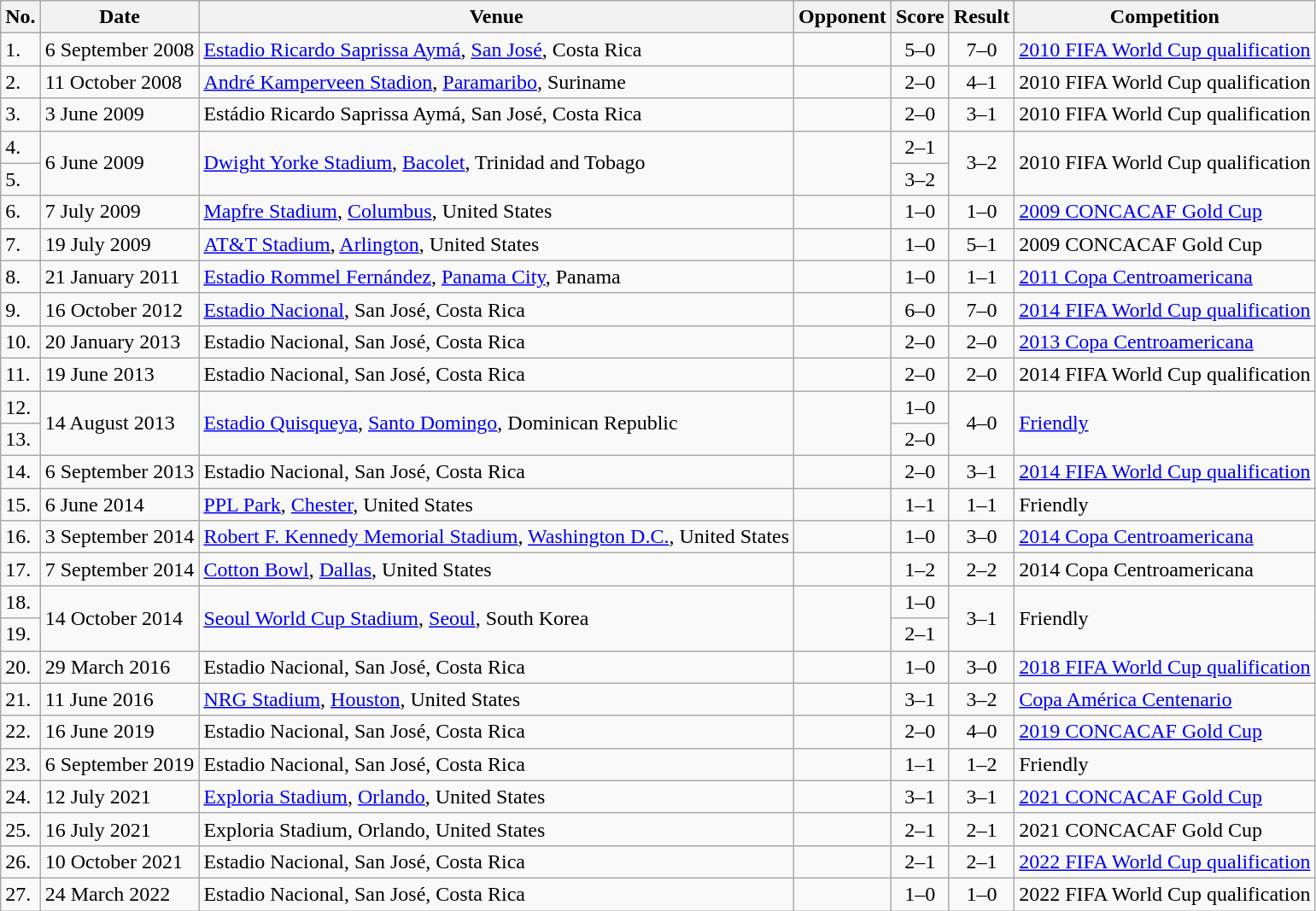<table class="wikitable sortable">
<tr>
<th scope="col">No.</th>
<th scope="col">Date</th>
<th scope="col">Venue</th>
<th scope="col">Opponent</th>
<th scope="col">Score</th>
<th scope="col">Result</th>
<th scope="col">Competition</th>
</tr>
<tr>
<td>1.</td>
<td>6 September 2008</td>
<td><a href='#'>Estadio Ricardo Saprissa Aymá</a>, <a href='#'>San José</a>, Costa Rica</td>
<td></td>
<td align="center">5–0</td>
<td align="center">7–0</td>
<td><a href='#'>2010 FIFA World Cup qualification</a></td>
</tr>
<tr>
<td>2.</td>
<td>11 October 2008</td>
<td><a href='#'>André Kamperveen Stadion</a>, <a href='#'>Paramaribo</a>, Suriname</td>
<td></td>
<td align="center">2–0</td>
<td align="center">4–1</td>
<td>2010 FIFA World Cup qualification</td>
</tr>
<tr>
<td>3.</td>
<td>3 June 2009</td>
<td>Estádio Ricardo Saprissa Aymá, San José, Costa Rica</td>
<td></td>
<td align="center">2–0</td>
<td align="center">3–1</td>
<td>2010 FIFA World Cup qualification</td>
</tr>
<tr>
<td>4.</td>
<td rowspan=2>6 June 2009</td>
<td rowspan=2><a href='#'>Dwight Yorke Stadium</a>, <a href='#'>Bacolet</a>, Trinidad and Tobago</td>
<td rowspan=2></td>
<td align="center">2–1</td>
<td rowspan=2 style="text-align:center">3–2</td>
<td rowspan="2">2010 FIFA World Cup qualification</td>
</tr>
<tr>
<td>5.</td>
<td align="center">3–2</td>
</tr>
<tr>
<td>6.</td>
<td>7 July 2009</td>
<td><a href='#'>Mapfre Stadium</a>, <a href='#'>Columbus</a>, United States</td>
<td></td>
<td align="center">1–0</td>
<td align="center">1–0</td>
<td><a href='#'>2009 CONCACAF Gold Cup</a></td>
</tr>
<tr>
<td>7.</td>
<td>19 July 2009</td>
<td><a href='#'>AT&T Stadium</a>, <a href='#'>Arlington</a>, United States</td>
<td></td>
<td align="center">1–0</td>
<td align="center">5–1</td>
<td>2009 CONCACAF Gold Cup</td>
</tr>
<tr>
<td>8.</td>
<td>21 January 2011</td>
<td><a href='#'>Estadio Rommel Fernández</a>, <a href='#'>Panama City</a>, Panama</td>
<td></td>
<td align="center">1–0</td>
<td align="center">1–1</td>
<td><a href='#'>2011 Copa Centroamericana</a></td>
</tr>
<tr>
<td>9.</td>
<td>16 October 2012</td>
<td><a href='#'>Estadio Nacional</a>, San José, Costa Rica</td>
<td></td>
<td align="center">6–0</td>
<td align="center">7–0</td>
<td><a href='#'>2014 FIFA World Cup qualification</a></td>
</tr>
<tr>
<td>10.</td>
<td>20 January 2013</td>
<td>Estadio Nacional, San José, Costa Rica</td>
<td></td>
<td align="center">2–0</td>
<td align="center">2–0</td>
<td><a href='#'>2013 Copa Centroamericana</a></td>
</tr>
<tr>
<td>11.</td>
<td>19 June 2013</td>
<td>Estadio Nacional, San José, Costa Rica</td>
<td></td>
<td align="center">2–0</td>
<td align="center">2–0</td>
<td>2014 FIFA World Cup qualification</td>
</tr>
<tr>
<td>12.</td>
<td rowspan=2>14 August 2013</td>
<td rowspan=2><a href='#'>Estadio Quisqueya</a>, <a href='#'>Santo Domingo</a>, Dominican Republic</td>
<td rowspan=2></td>
<td align="center">1–0</td>
<td rowspan=2 style="text-align:center">4–0</td>
<td rowspan=2><a href='#'>Friendly</a></td>
</tr>
<tr>
<td>13.</td>
<td align="center">2–0</td>
</tr>
<tr>
<td>14.</td>
<td>6 September 2013</td>
<td>Estadio Nacional, San José, Costa Rica</td>
<td></td>
<td align="center">2–0</td>
<td align="center">3–1</td>
<td><a href='#'>2014 FIFA World Cup qualification</a></td>
</tr>
<tr>
<td>15.</td>
<td>6 June 2014</td>
<td><a href='#'>PPL Park</a>, <a href='#'>Chester</a>, United States</td>
<td></td>
<td align="center">1–1</td>
<td align="center">1–1</td>
<td>Friendly</td>
</tr>
<tr>
<td>16.</td>
<td>3 September 2014</td>
<td><a href='#'>Robert F. Kennedy Memorial Stadium</a>, <a href='#'>Washington D.C.</a>, United States</td>
<td></td>
<td align="center">1–0</td>
<td align="center">3–0</td>
<td><a href='#'>2014 Copa Centroamericana</a></td>
</tr>
<tr>
<td>17.</td>
<td>7 September 2014</td>
<td><a href='#'>Cotton Bowl</a>, <a href='#'>Dallas</a>, United States</td>
<td></td>
<td align="center">1–2</td>
<td align="center">2–2</td>
<td>2014 Copa Centroamericana</td>
</tr>
<tr>
<td>18.</td>
<td rowspan=2>14 October 2014</td>
<td rowspan=2><a href='#'>Seoul World Cup Stadium</a>, <a href='#'>Seoul</a>, South Korea</td>
<td rowspan=2></td>
<td align="center">1–0</td>
<td rowspan=2 style="text-align:center">3–1</td>
<td rowspan=2>Friendly</td>
</tr>
<tr>
<td>19.</td>
<td align="center">2–1</td>
</tr>
<tr>
<td>20.</td>
<td>29 March 2016</td>
<td>Estadio Nacional, San José, Costa Rica</td>
<td></td>
<td align="center">1–0</td>
<td align="center">3–0</td>
<td><a href='#'>2018 FIFA World Cup qualification</a></td>
</tr>
<tr>
<td>21.</td>
<td>11 June 2016</td>
<td><a href='#'>NRG Stadium</a>, <a href='#'>Houston</a>, United States</td>
<td></td>
<td align="center">3–1</td>
<td align="center">3–2</td>
<td><a href='#'>Copa América Centenario</a></td>
</tr>
<tr>
<td>22.</td>
<td>16 June 2019</td>
<td>Estadio Nacional, San José, Costa Rica</td>
<td></td>
<td align="center">2–0</td>
<td align="center">4–0</td>
<td><a href='#'>2019 CONCACAF Gold Cup</a></td>
</tr>
<tr>
<td>23.</td>
<td>6 September 2019</td>
<td>Estadio Nacional, San José, Costa Rica</td>
<td></td>
<td align="center">1–1</td>
<td align="center">1–2</td>
<td>Friendly</td>
</tr>
<tr>
<td>24.</td>
<td>12 July 2021</td>
<td><a href='#'>Exploria Stadium</a>, <a href='#'>Orlando</a>, United States</td>
<td></td>
<td align="center">3–1</td>
<td align="center">3–1</td>
<td><a href='#'>2021 CONCACAF Gold Cup</a></td>
</tr>
<tr>
<td>25.</td>
<td>16 July 2021</td>
<td>Exploria Stadium, Orlando, United States</td>
<td></td>
<td align="center">2–1</td>
<td align="center">2–1</td>
<td>2021 CONCACAF Gold Cup</td>
</tr>
<tr>
<td>26.</td>
<td>10 October 2021</td>
<td>Estadio Nacional, San José, Costa Rica</td>
<td></td>
<td align="center">2–1</td>
<td align="center">2–1</td>
<td><a href='#'>2022 FIFA World Cup qualification</a></td>
</tr>
<tr>
<td>27.</td>
<td>24 March 2022</td>
<td>Estadio Nacional, San José, Costa Rica</td>
<td></td>
<td align="center">1–0</td>
<td align="center">1–0</td>
<td>2022 FIFA World Cup qualification</td>
</tr>
</table>
